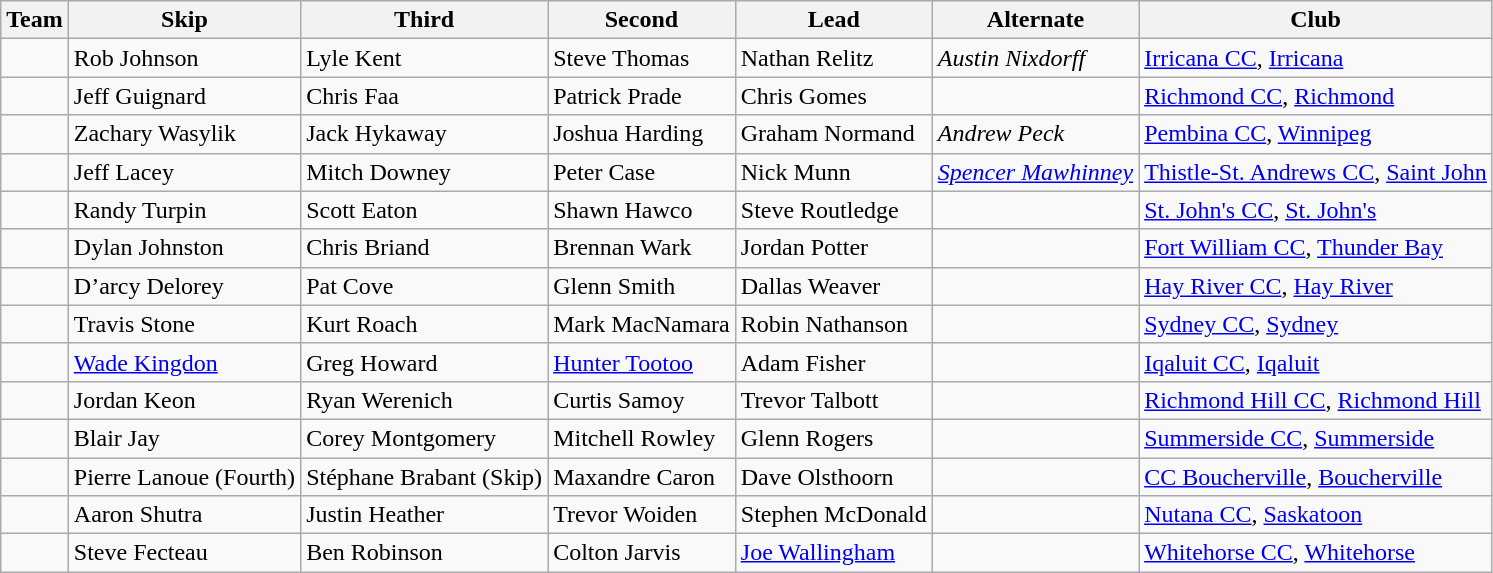<table class="wikitable">
<tr>
<th scope="col">Team</th>
<th scope="col">Skip</th>
<th scope="col">Third</th>
<th scope="col">Second</th>
<th scope="col">Lead</th>
<th scope="col">Alternate</th>
<th scope="col">Club</th>
</tr>
<tr>
<td></td>
<td>Rob Johnson</td>
<td>Lyle Kent</td>
<td>Steve Thomas</td>
<td>Nathan Relitz</td>
<td><em>Austin Nixdorff</em></td>
<td><a href='#'>Irricana CC</a>, <a href='#'>Irricana</a></td>
</tr>
<tr>
<td></td>
<td>Jeff Guignard</td>
<td>Chris Faa</td>
<td>Patrick Prade</td>
<td>Chris Gomes</td>
<td></td>
<td><a href='#'>Richmond CC</a>, <a href='#'>Richmond</a></td>
</tr>
<tr>
<td></td>
<td>Zachary Wasylik</td>
<td>Jack Hykaway</td>
<td>Joshua Harding</td>
<td>Graham Normand</td>
<td><em>Andrew Peck</em></td>
<td><a href='#'>Pembina CC</a>, <a href='#'>Winnipeg</a></td>
</tr>
<tr>
<td></td>
<td>Jeff Lacey</td>
<td>Mitch Downey</td>
<td>Peter Case</td>
<td>Nick Munn</td>
<td><em><a href='#'>Spencer Mawhinney</a></em></td>
<td><a href='#'>Thistle-St. Andrews CC</a>, <a href='#'>Saint John</a></td>
</tr>
<tr>
<td></td>
<td>Randy Turpin</td>
<td>Scott Eaton</td>
<td>Shawn Hawco</td>
<td>Steve Routledge</td>
<td></td>
<td><a href='#'>St. John's CC</a>, <a href='#'>St. John's</a></td>
</tr>
<tr>
<td></td>
<td>Dylan Johnston</td>
<td>Chris Briand</td>
<td>Brennan Wark</td>
<td>Jordan Potter</td>
<td></td>
<td><a href='#'>Fort William CC</a>, <a href='#'>Thunder Bay</a></td>
</tr>
<tr>
<td></td>
<td>D’arcy Delorey</td>
<td>Pat Cove</td>
<td>Glenn Smith</td>
<td>Dallas Weaver</td>
<td></td>
<td><a href='#'>Hay River CC</a>, <a href='#'>Hay River</a></td>
</tr>
<tr>
<td></td>
<td>Travis Stone</td>
<td>Kurt Roach</td>
<td>Mark MacNamara</td>
<td>Robin Nathanson</td>
<td></td>
<td><a href='#'>Sydney CC</a>, <a href='#'>Sydney</a></td>
</tr>
<tr>
<td></td>
<td><a href='#'>Wade Kingdon</a></td>
<td>Greg Howard</td>
<td><a href='#'>Hunter Tootoo</a></td>
<td>Adam Fisher</td>
<td></td>
<td><a href='#'>Iqaluit CC</a>, <a href='#'>Iqaluit</a></td>
</tr>
<tr>
<td></td>
<td>Jordan Keon</td>
<td>Ryan Werenich</td>
<td>Curtis Samoy</td>
<td>Trevor Talbott</td>
<td></td>
<td><a href='#'>Richmond Hill CC</a>, <a href='#'>Richmond Hill</a></td>
</tr>
<tr>
<td></td>
<td>Blair Jay</td>
<td>Corey Montgomery</td>
<td>Mitchell Rowley</td>
<td>Glenn Rogers</td>
<td></td>
<td><a href='#'>Summerside CC</a>, <a href='#'>Summerside</a></td>
</tr>
<tr>
<td></td>
<td>Pierre Lanoue (Fourth)</td>
<td>Stéphane Brabant (Skip)</td>
<td>Maxandre Caron</td>
<td>Dave Olsthoorn</td>
<td></td>
<td><a href='#'>CC Boucherville</a>, <a href='#'>Boucherville</a></td>
</tr>
<tr>
<td></td>
<td>Aaron Shutra</td>
<td>Justin Heather</td>
<td>Trevor Woiden</td>
<td>Stephen McDonald</td>
<td></td>
<td><a href='#'>Nutana CC</a>, <a href='#'>Saskatoon</a></td>
</tr>
<tr>
<td></td>
<td>Steve Fecteau</td>
<td>Ben Robinson</td>
<td>Colton Jarvis</td>
<td><a href='#'>Joe Wallingham</a></td>
<td></td>
<td><a href='#'>Whitehorse CC</a>, <a href='#'>Whitehorse</a></td>
</tr>
</table>
